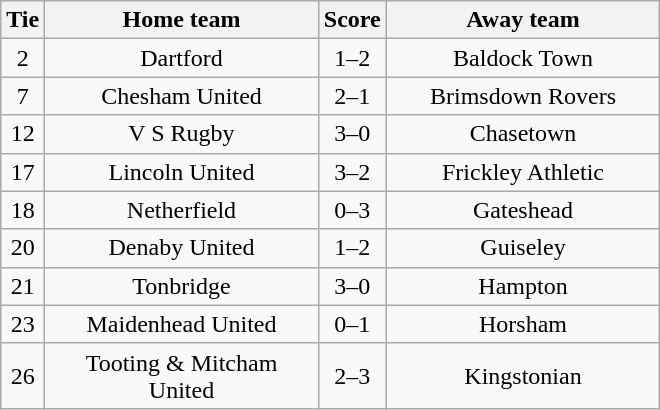<table class="wikitable" style="text-align:center;">
<tr>
<th width=20>Tie</th>
<th width=175>Home team</th>
<th width=20>Score</th>
<th width=175>Away team</th>
</tr>
<tr>
<td>2</td>
<td>Dartford</td>
<td>1–2</td>
<td>Baldock Town</td>
</tr>
<tr>
<td>7</td>
<td>Chesham United</td>
<td>2–1</td>
<td>Brimsdown Rovers</td>
</tr>
<tr>
<td>12</td>
<td>V S Rugby</td>
<td>3–0</td>
<td>Chasetown</td>
</tr>
<tr>
<td>17</td>
<td>Lincoln United</td>
<td>3–2</td>
<td>Frickley Athletic</td>
</tr>
<tr>
<td>18</td>
<td>Netherfield</td>
<td>0–3</td>
<td>Gateshead</td>
</tr>
<tr>
<td>20</td>
<td>Denaby United</td>
<td>1–2</td>
<td>Guiseley</td>
</tr>
<tr>
<td>21</td>
<td>Tonbridge</td>
<td>3–0</td>
<td>Hampton</td>
</tr>
<tr>
<td>23</td>
<td>Maidenhead United</td>
<td>0–1</td>
<td>Horsham</td>
</tr>
<tr>
<td>26</td>
<td>Tooting & Mitcham United</td>
<td>2–3</td>
<td>Kingstonian</td>
</tr>
</table>
